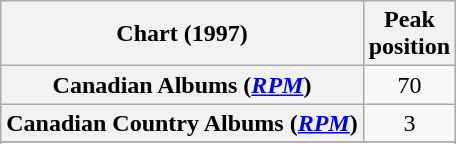<table class="wikitable sortable plainrowheaders" style="text-align:center">
<tr>
<th scope="col">Chart (1997)</th>
<th scope="col">Peak<br>position</th>
</tr>
<tr>
<th scope="row">Canadian Albums (<em><a href='#'>RPM</a></em>)</th>
<td>70</td>
</tr>
<tr>
<th scope="row">Canadian Country Albums (<em><a href='#'>RPM</a></em>)</th>
<td>3</td>
</tr>
<tr>
</tr>
<tr>
</tr>
</table>
